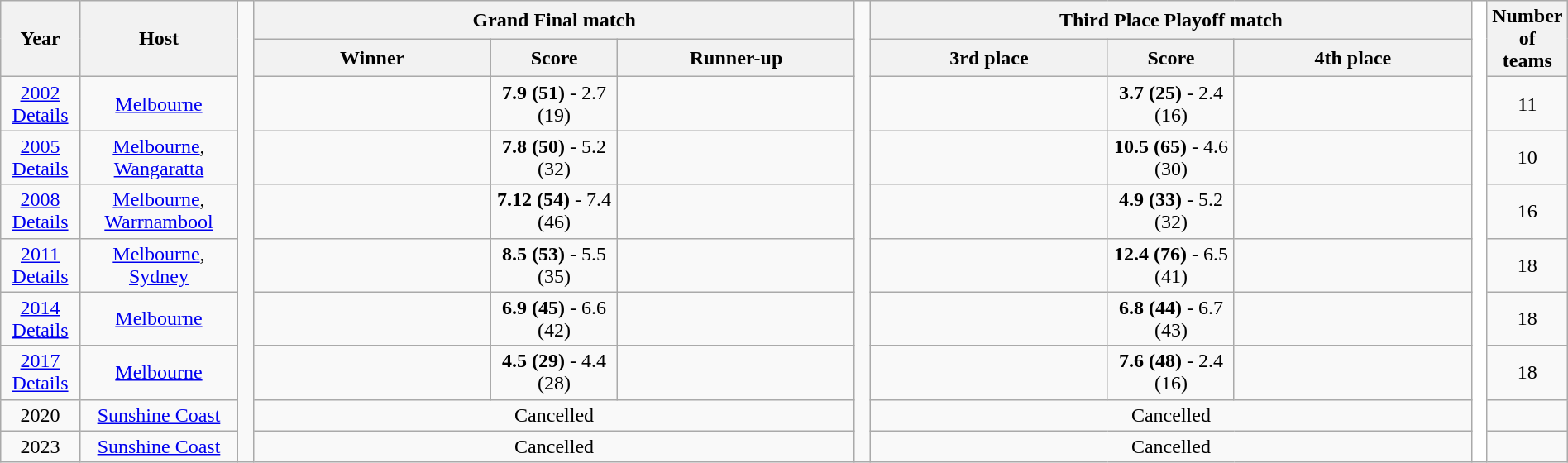<table class="wikitable" style="width:100%; text-align: center;">
<tr>
<th rowspan=2 width=5%>Year</th>
<th rowspan=2 width=10%>Host</th>
<td width=1% rowspan=10></td>
<th colspan=3>Grand Final match</th>
<td width=1% rowspan=10></td>
<th colspan=3>Third Place Playoff match</th>
<th width=1% rowspan=10 style="background: #ffffff"></th>
<th rowspan=2 width=4%>Number of teams</th>
</tr>
<tr>
<th width=15%>Winner</th>
<th width=08%>Score</th>
<th width=15%>Runner-up</th>
<th width=15%>3rd place</th>
<th width=08%>Score</th>
<th width=15%>4th place</th>
</tr>
<tr>
<td><a href='#'>2002</a><br> <a href='#'>Details</a></td>
<td><a href='#'>Melbourne</a></td>
<td><strong></strong></td>
<td><strong>7.9 (51)</strong> - 2.7 (19)</td>
<td><strong></strong></td>
<td><strong></strong></td>
<td><strong>3.7 (25)</strong> - 2.4 (16)</td>
<td><strong></strong></td>
<td>11</td>
</tr>
<tr>
<td><a href='#'>2005</a><br> <a href='#'>Details</a></td>
<td><a href='#'>Melbourne</a>, <a href='#'>Wangaratta</a></td>
<td><strong></strong></td>
<td><strong>7.8 (50)</strong> - 5.2 (32)</td>
<td><strong></strong></td>
<td><strong></strong></td>
<td><strong>10.5 (65)</strong> - 4.6 (30)</td>
<td><strong></strong></td>
<td>10</td>
</tr>
<tr>
<td><a href='#'>2008</a><br> <a href='#'>Details</a></td>
<td><a href='#'>Melbourne</a>, <a href='#'>Warrnambool</a></td>
<td><strong></strong></td>
<td><strong>7.12 (54)</strong> - 7.4 (46)</td>
<td><strong></strong></td>
<td><strong></strong></td>
<td><strong>4.9 (33)</strong> - 5.2 (32)</td>
<td><strong></strong></td>
<td>16</td>
</tr>
<tr>
<td><a href='#'>2011</a><br> <a href='#'>Details</a></td>
<td><a href='#'>Melbourne</a>, <a href='#'>Sydney</a></td>
<td><strong></strong></td>
<td><strong>8.5 (53)</strong> - 5.5 (35)</td>
<td><strong></strong></td>
<td><strong></strong></td>
<td><strong>12.4 (76)</strong> - 6.5 (41)</td>
<td><strong></strong></td>
<td>18</td>
</tr>
<tr>
<td><a href='#'>2014</a><br> <a href='#'>Details</a></td>
<td><a href='#'>Melbourne</a></td>
<td><strong></strong></td>
<td><strong>6.9 (45)</strong> - 6.6 (42)</td>
<td><strong></strong></td>
<td><strong></strong></td>
<td><strong>6.8 (44)</strong> - 6.7 (43)</td>
<td><strong></strong></td>
<td>18</td>
</tr>
<tr>
<td><a href='#'>2017</a><br> <a href='#'>Details</a></td>
<td><a href='#'>Melbourne</a></td>
<td><strong></strong></td>
<td><strong>4.5 (29)</strong> - 4.4 (28)</td>
<td><strong></strong></td>
<td><strong></strong></td>
<td><strong>7.6 (48)</strong> - 2.4 (16)</td>
<td><strong></strong></td>
<td>18</td>
</tr>
<tr>
<td>2020</td>
<td><a href='#'>Sunshine Coast</a></td>
<td colspan=3>Cancelled</td>
<td colspan=3>Cancelled</td>
<td></td>
</tr>
<tr>
<td>2023</td>
<td><a href='#'>Sunshine Coast</a></td>
<td colspan=3>Cancelled</td>
<td colspan=3>Cancelled</td>
<td></td>
</tr>
</table>
